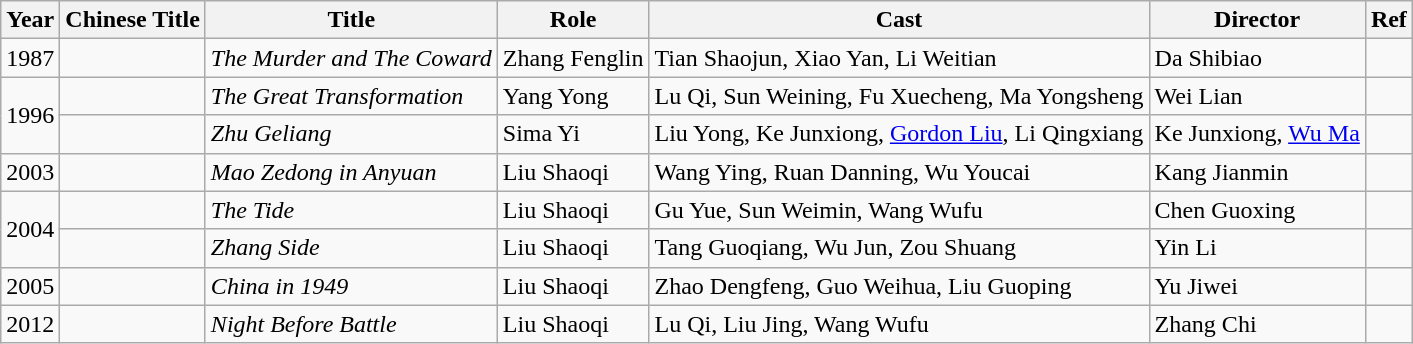<table class="wikitable">
<tr>
<th>Year</th>
<th>Chinese Title</th>
<th>Title</th>
<th>Role</th>
<th>Cast</th>
<th>Director</th>
<th>Ref</th>
</tr>
<tr>
<td>1987</td>
<td></td>
<td><em>The Murder and The Coward</em></td>
<td>Zhang Fenglin</td>
<td>Tian Shaojun, Xiao Yan, Li Weitian</td>
<td>Da Shibiao</td>
<td></td>
</tr>
<tr>
<td rowspan="2">1996</td>
<td></td>
<td><em>The Great Transformation</em></td>
<td>Yang Yong</td>
<td>Lu Qi, Sun Weining, Fu Xuecheng, Ma Yongsheng</td>
<td>Wei Lian</td>
<td></td>
</tr>
<tr>
<td></td>
<td><em>Zhu Geliang</em></td>
<td>Sima Yi</td>
<td>Liu Yong, Ke Junxiong, <a href='#'>Gordon Liu</a>, Li Qingxiang</td>
<td>Ke Junxiong, <a href='#'>Wu Ma</a></td>
<td></td>
</tr>
<tr>
<td>2003</td>
<td></td>
<td><em>Mao Zedong in Anyuan</em></td>
<td>Liu Shaoqi</td>
<td>Wang Ying, Ruan Danning, Wu Youcai</td>
<td>Kang Jianmin</td>
<td></td>
</tr>
<tr>
<td rowspan="2">2004</td>
<td></td>
<td><em>The Tide</em></td>
<td>Liu Shaoqi</td>
<td>Gu Yue, Sun Weimin, Wang Wufu</td>
<td>Chen Guoxing</td>
<td></td>
</tr>
<tr>
<td></td>
<td><em>Zhang Side</em></td>
<td>Liu Shaoqi</td>
<td>Tang Guoqiang, Wu Jun, Zou Shuang</td>
<td>Yin Li</td>
<td></td>
</tr>
<tr>
<td>2005</td>
<td></td>
<td><em>China in 1949</em></td>
<td>Liu Shaoqi</td>
<td>Zhao Dengfeng, Guo Weihua, Liu Guoping</td>
<td>Yu Jiwei</td>
<td></td>
</tr>
<tr>
<td>2012</td>
<td></td>
<td><em>Night Before Battle</em></td>
<td>Liu Shaoqi</td>
<td>Lu Qi, Liu Jing, Wang Wufu</td>
<td>Zhang Chi</td>
<td></td>
</tr>
</table>
